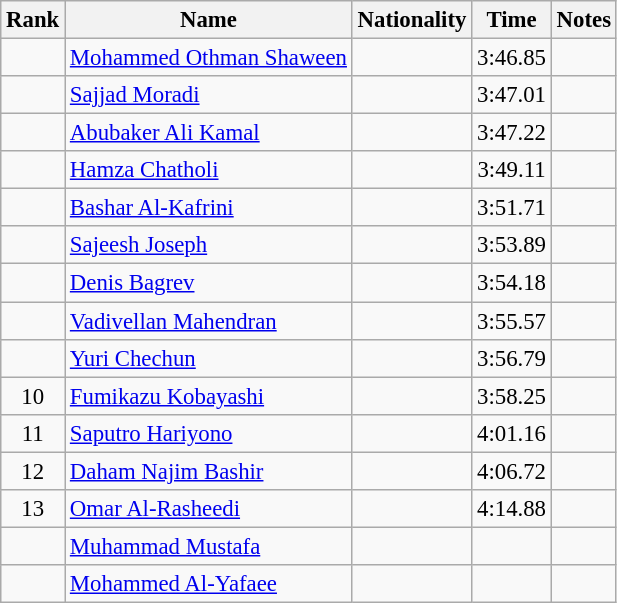<table class="wikitable sortable" style="text-align:center;font-size:95%">
<tr>
<th>Rank</th>
<th>Name</th>
<th>Nationality</th>
<th>Time</th>
<th>Notes</th>
</tr>
<tr>
<td></td>
<td align=left><a href='#'>Mohammed Othman Shaween</a></td>
<td align=left></td>
<td>3:46.85</td>
<td></td>
</tr>
<tr>
<td></td>
<td align=left><a href='#'>Sajjad Moradi</a></td>
<td align=left></td>
<td>3:47.01</td>
<td></td>
</tr>
<tr>
<td></td>
<td align=left><a href='#'>Abubaker Ali Kamal</a></td>
<td align=left></td>
<td>3:47.22</td>
<td></td>
</tr>
<tr>
<td></td>
<td align=left><a href='#'>Hamza Chatholi</a></td>
<td align=left></td>
<td>3:49.11</td>
<td></td>
</tr>
<tr>
<td></td>
<td align=left><a href='#'>Bashar Al-Kafrini</a></td>
<td align=left></td>
<td>3:51.71</td>
<td></td>
</tr>
<tr>
<td></td>
<td align=left><a href='#'>Sajeesh Joseph</a></td>
<td align=left></td>
<td>3:53.89</td>
<td></td>
</tr>
<tr>
<td></td>
<td align=left><a href='#'>Denis Bagrev</a></td>
<td align=left></td>
<td>3:54.18</td>
<td></td>
</tr>
<tr>
<td></td>
<td align=left><a href='#'>Vadivellan Mahendran</a></td>
<td align=left></td>
<td>3:55.57</td>
<td></td>
</tr>
<tr>
<td></td>
<td align=left><a href='#'>Yuri Chechun</a></td>
<td align=left></td>
<td>3:56.79</td>
<td></td>
</tr>
<tr>
<td>10</td>
<td align=left><a href='#'>Fumikazu Kobayashi</a></td>
<td align=left></td>
<td>3:58.25</td>
<td></td>
</tr>
<tr>
<td>11</td>
<td align=left><a href='#'>Saputro Hariyono</a></td>
<td align=left></td>
<td>4:01.16</td>
<td></td>
</tr>
<tr>
<td>12</td>
<td align=left><a href='#'>Daham Najim Bashir</a></td>
<td align=left></td>
<td>4:06.72</td>
<td></td>
</tr>
<tr>
<td>13</td>
<td align=left><a href='#'>Omar Al-Rasheedi</a></td>
<td align=left></td>
<td>4:14.88</td>
<td></td>
</tr>
<tr>
<td></td>
<td align=left><a href='#'>Muhammad Mustafa</a></td>
<td align=left></td>
<td></td>
<td></td>
</tr>
<tr>
<td></td>
<td align=left><a href='#'>Mohammed Al-Yafaee</a></td>
<td align=left></td>
<td></td>
<td></td>
</tr>
</table>
